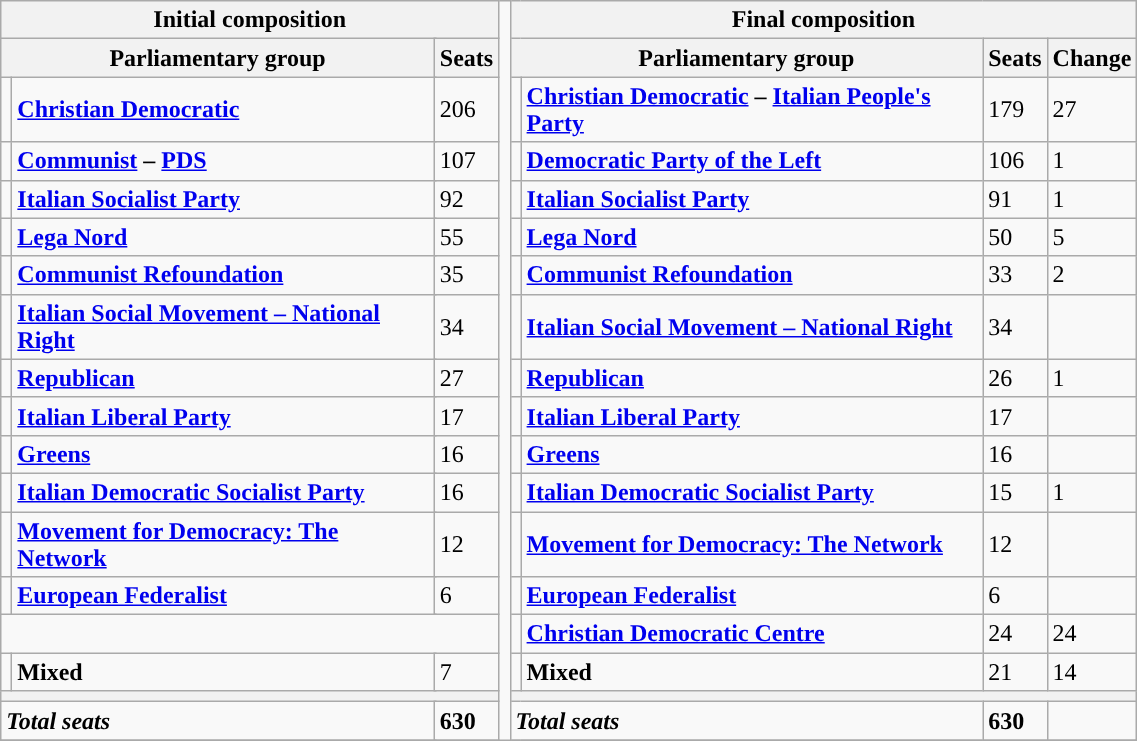<table class="wikitable" style="width : 60%;">
<tr>
<th colspan="4">Initial composition</th>
<td rowspan="30" style="width : 1%;"></td>
<th colspan="5">Final composition</th>
</tr>
<tr>
<th colspan="3">Parliamentary group</th>
<th>Seats</th>
<th colspan="3">Parliamentary group</th>
<th>Seats</th>
<th>Change</th>
</tr>
<tr>
<td></td>
<td colspan = "2"><strong><a href='#'>Christian Democratic</a></strong></td>
<td>206</td>
<td></td>
<td colspan = "2"><strong><a href='#'>Christian Democratic</a> – <a href='#'>Italian People's Party</a></strong></td>
<td>179</td>
<td> 27</td>
</tr>
<tr>
<td></td>
<td colspan = "2"><strong><a href='#'>Communist</a> – <a href='#'>PDS</a></strong></td>
<td>107</td>
<td></td>
<td colspan = "2"><strong><a href='#'>Democratic Party of the Left</a></strong></td>
<td>106</td>
<td> 1</td>
</tr>
<tr>
<td></td>
<td colspan = "2"><strong><a href='#'>Italian Socialist Party</a></strong></td>
<td>92</td>
<td></td>
<td colspan = "2"><strong><a href='#'>Italian Socialist Party</a></strong></td>
<td>91</td>
<td> 1</td>
</tr>
<tr>
<td></td>
<td colspan = "2"><strong><a href='#'>Lega Nord</a></strong></td>
<td>55</td>
<td></td>
<td colspan = "2"><strong><a href='#'>Lega Nord</a></strong></td>
<td>50</td>
<td> 5</td>
</tr>
<tr>
<td></td>
<td colspan = "2"><strong><a href='#'>Communist Refoundation</a></strong></td>
<td>35</td>
<td></td>
<td colspan = "2"><strong><a href='#'>Communist Refoundation</a></strong></td>
<td>33</td>
<td> 2</td>
</tr>
<tr>
<td></td>
<td colspan = "2"><strong><a href='#'>Italian Social Movement – National Right</a></strong></td>
<td>34</td>
<td></td>
<td colspan = "2"><strong><a href='#'>Italian Social Movement – National Right</a></strong></td>
<td>34</td>
<td></td>
</tr>
<tr>
<td></td>
<td colspan = "2"><strong><a href='#'>Republican</a></strong></td>
<td>27</td>
<td></td>
<td colspan = "2"><strong><a href='#'>Republican</a></strong></td>
<td>26</td>
<td> 1</td>
</tr>
<tr>
<td></td>
<td colspan = "2"><strong><a href='#'>Italian Liberal Party</a></strong></td>
<td>17</td>
<td></td>
<td colspan = "2"><strong><a href='#'>Italian Liberal Party</a></strong></td>
<td>17</td>
<td></td>
</tr>
<tr>
<td></td>
<td colspan = "2"><strong><a href='#'>Greens</a></strong></td>
<td>16</td>
<td></td>
<td colspan = "2"><strong><a href='#'>Greens</a></strong></td>
<td>16</td>
<td></td>
</tr>
<tr>
<td></td>
<td colspan = "2"><strong><a href='#'>Italian Democratic Socialist Party</a></strong></td>
<td>16</td>
<td></td>
<td colspan = "2"><strong><a href='#'>Italian Democratic Socialist Party</a></strong></td>
<td>15</td>
<td> 1</td>
</tr>
<tr>
<td></td>
<td colspan = "2"><strong><a href='#'>Movement for Democracy: The Network</a></strong></td>
<td>12</td>
<td></td>
<td colspan = "2"><strong><a href='#'>Movement for Democracy: The Network</a></strong></td>
<td>12</td>
<td></td>
</tr>
<tr>
<td></td>
<td colspan = "2"><strong><a href='#'>European Federalist</a></strong></td>
<td>6</td>
<td></td>
<td colspan = "2"><strong><a href='#'>European Federalist</a></strong></td>
<td>6</td>
<td></td>
</tr>
<tr>
<td colspan = "4"></td>
<td></td>
<td colspan = "2"><strong><a href='#'>Christian Democratic Centre</a></strong></td>
<td>24</td>
<td> 24</td>
</tr>
<tr>
<td></td>
<td colspan = "2"><strong>Mixed</strong></td>
<td>7</td>
<td></td>
<td colspan = "2"><strong>Mixed</strong></td>
<td>21</td>
<td> 14</td>
</tr>
<tr>
<th colspan="4"></th>
<th colspan="5"></th>
</tr>
<tr>
<td colspan="3"><strong><em>Total seats</em></strong></td>
<td><strong>630</strong></td>
<td colspan="3"><strong><em>Total seats</em></strong></td>
<td><strong>630</strong></td>
<td></td>
</tr>
<tr>
</tr>
</table>
